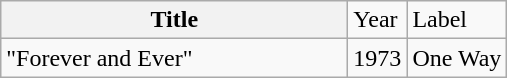<table class="wikitable">
<tr>
<th style="width:14em;">Title</th>
<td>Year</td>
<td>Label</td>
</tr>
<tr>
<td>"Forever and Ever"</td>
<td>1973</td>
<td>One Way</td>
</tr>
</table>
